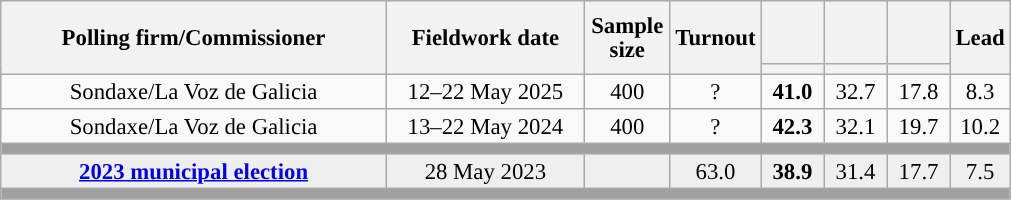<table class="wikitable collapsible collapsed" style="text-align:center; font-size:95%; line-height:16px;">
<tr style="height:42px;">
<th style="width:250px;" rowspan="2">Polling firm/Commissioner</th>
<th style="width:125px;" rowspan="2">Fieldwork date</th>
<th style="width:50px;" rowspan="2">Sample size</th>
<th style="width:45px;" rowspan="2">Turnout</th>
<th style="width:35px;"></th>
<th style="width:35px;"></th>
<th style="width:35px;"></th>
<th style="width:30px;" rowspan="2">Lead</th>
</tr>
<tr>
<th style="color:inherit;background:"></th>
<th style="color:inherit;background:"></th>
<th style="color:inherit;background:"></th>
</tr>
<tr>
<td>Sondaxe/La Voz de Galicia</td>
<td>12–22 May 2025</td>
<td>400</td>
<td>?</td>
<td><strong>41.0</strong><br></td>
<td>32.7<br></td>
<td>17.8<br></td>
<td style="background:">8.3</td>
</tr>
<tr>
<td>Sondaxe/La Voz de Galicia</td>
<td>13–22 May 2024</td>
<td>400</td>
<td>?</td>
<td><strong>42.3</strong><br></td>
<td>32.1<br></td>
<td>19.7<br></td>
<td style="background:">10.2</td>
</tr>
<tr>
<td colspan="8" style="background:#A0A0A0"></td>
</tr>
<tr style="background:#EFEFEF;">
<td><strong><a href='#'>2023 municipal election</a></strong></td>
<td>28 May 2023</td>
<td></td>
<td>63.0</td>
<td><strong>38.9</strong><br></td>
<td>31.4<br></td>
<td>17.7<br></td>
<td style="background:">7.5</td>
</tr>
<tr>
<td colspan="8" style="background:#A0A0A0"></td>
</tr>
</table>
